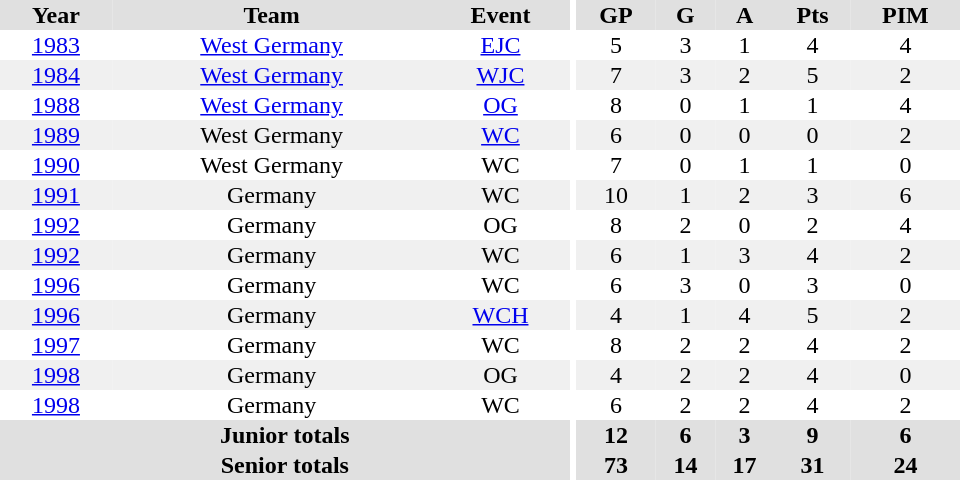<table border="0" cellpadding="1" cellspacing="0" ID="Table3" style="text-align:center; width:40em">
<tr ALIGN="center" bgcolor="#e0e0e0">
<th>Year</th>
<th>Team</th>
<th>Event</th>
<th rowspan="99" bgcolor="#ffffff"></th>
<th>GP</th>
<th>G</th>
<th>A</th>
<th>Pts</th>
<th>PIM</th>
</tr>
<tr>
<td><a href='#'>1983</a></td>
<td><a href='#'>West Germany</a></td>
<td><a href='#'>EJC</a></td>
<td>5</td>
<td>3</td>
<td>1</td>
<td>4</td>
<td>4</td>
</tr>
<tr bgcolor="#f0f0f0">
<td><a href='#'>1984</a></td>
<td><a href='#'>West Germany</a></td>
<td><a href='#'>WJC</a></td>
<td>7</td>
<td>3</td>
<td>2</td>
<td>5</td>
<td>2</td>
</tr>
<tr>
<td><a href='#'>1988</a></td>
<td><a href='#'>West Germany</a></td>
<td><a href='#'>OG</a></td>
<td>8</td>
<td>0</td>
<td>1</td>
<td>1</td>
<td>4</td>
</tr>
<tr bgcolor="#f0f0f0">
<td><a href='#'>1989</a></td>
<td>West Germany</td>
<td><a href='#'>WC</a></td>
<td>6</td>
<td>0</td>
<td>0</td>
<td>0</td>
<td>2</td>
</tr>
<tr>
<td><a href='#'>1990</a></td>
<td>West Germany</td>
<td>WC</td>
<td>7</td>
<td>0</td>
<td>1</td>
<td>1</td>
<td>0</td>
</tr>
<tr bgcolor="#f0f0f0">
<td><a href='#'>1991</a></td>
<td>Germany</td>
<td>WC</td>
<td>10</td>
<td>1</td>
<td>2</td>
<td>3</td>
<td>6</td>
</tr>
<tr>
<td><a href='#'>1992</a></td>
<td>Germany</td>
<td>OG</td>
<td>8</td>
<td>2</td>
<td>0</td>
<td>2</td>
<td>4</td>
</tr>
<tr bgcolor="#f0f0f0">
<td><a href='#'>1992</a></td>
<td>Germany</td>
<td>WC</td>
<td>6</td>
<td>1</td>
<td>3</td>
<td>4</td>
<td>2</td>
</tr>
<tr>
<td><a href='#'>1996</a></td>
<td>Germany</td>
<td>WC</td>
<td>6</td>
<td>3</td>
<td>0</td>
<td>3</td>
<td>0</td>
</tr>
<tr bgcolor="#f0f0f0">
<td><a href='#'>1996</a></td>
<td>Germany</td>
<td><a href='#'>WCH</a></td>
<td>4</td>
<td>1</td>
<td>4</td>
<td>5</td>
<td>2</td>
</tr>
<tr>
<td><a href='#'>1997</a></td>
<td>Germany</td>
<td>WC</td>
<td>8</td>
<td>2</td>
<td>2</td>
<td>4</td>
<td>2</td>
</tr>
<tr bgcolor="#f0f0f0">
<td><a href='#'>1998</a></td>
<td>Germany</td>
<td>OG</td>
<td>4</td>
<td>2</td>
<td>2</td>
<td>4</td>
<td>0</td>
</tr>
<tr>
<td><a href='#'>1998</a></td>
<td>Germany</td>
<td>WC</td>
<td>6</td>
<td>2</td>
<td>2</td>
<td>4</td>
<td>2</td>
</tr>
<tr bgcolor="#e0e0e0">
<th colspan="3">Junior totals</th>
<th>12</th>
<th>6</th>
<th>3</th>
<th>9</th>
<th>6</th>
</tr>
<tr bgcolor="#e0e0e0">
<th colspan="3">Senior totals</th>
<th>73</th>
<th>14</th>
<th>17</th>
<th>31</th>
<th>24</th>
</tr>
</table>
